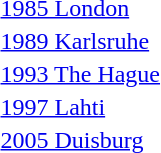<table>
<tr>
<td><a href='#'>1985 London</a></td>
<td></td>
<td></td>
<td></td>
</tr>
<tr>
<td><a href='#'>1989 Karlsruhe</a></td>
<td></td>
<td></td>
<td></td>
</tr>
<tr>
<td><a href='#'>1993 The Hague</a></td>
<td></td>
<td></td>
<td></td>
</tr>
<tr>
<td><a href='#'>1997 Lahti</a></td>
<td></td>
<td></td>
<td></td>
</tr>
<tr>
<td><a href='#'>2005 Duisburg</a></td>
<td></td>
<td></td>
<td></td>
</tr>
</table>
